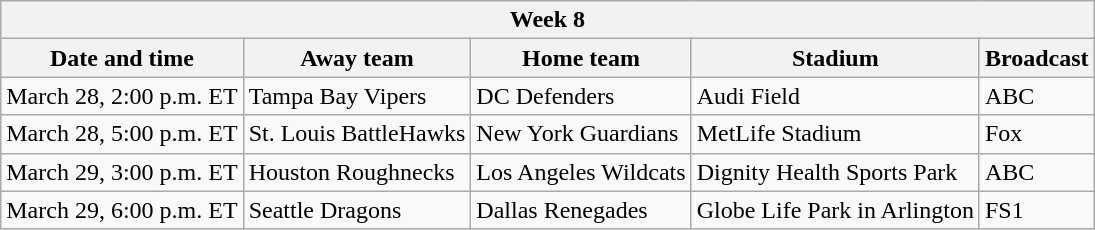<table class="wikitable">
<tr>
<th colspan="10">Week 8</th>
</tr>
<tr>
<th>Date and time</th>
<th>Away team</th>
<th>Home team</th>
<th>Stadium</th>
<th>Broadcast</th>
</tr>
<tr>
<td>March 28, 2:00 p.m. ET</td>
<td>Tampa Bay Vipers</td>
<td>DC Defenders</td>
<td>Audi Field</td>
<td>ABC</td>
</tr>
<tr>
<td>March 28, 5:00 p.m. ET</td>
<td>St. Louis BattleHawks</td>
<td>New York Guardians</td>
<td>MetLife Stadium</td>
<td>Fox</td>
</tr>
<tr>
<td>March 29, 3:00 p.m. ET</td>
<td>Houston Roughnecks</td>
<td>Los Angeles Wildcats</td>
<td>Dignity Health Sports Park</td>
<td>ABC</td>
</tr>
<tr>
<td>March 29, 6:00 p.m. ET</td>
<td>Seattle Dragons</td>
<td>Dallas Renegades</td>
<td>Globe Life Park in Arlington</td>
<td>FS1</td>
</tr>
</table>
